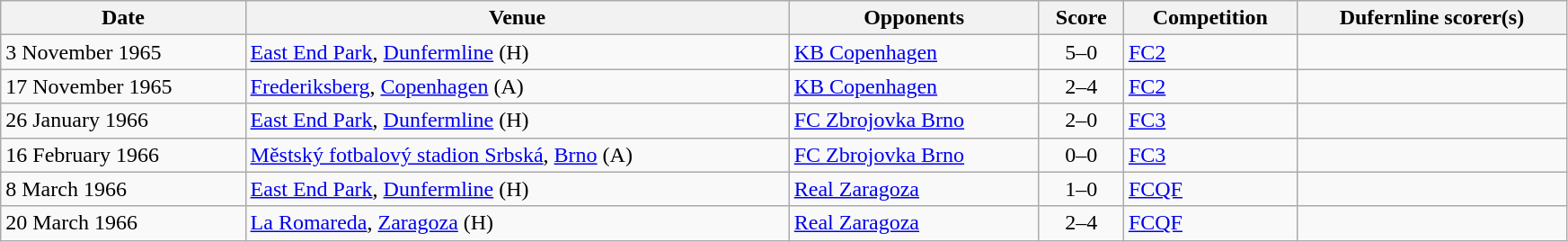<table class="wikitable" width=92%>
<tr>
<th>Date</th>
<th>Venue</th>
<th>Opponents</th>
<th>Score</th>
<th>Competition</th>
<th>Dufernline scorer(s)</th>
</tr>
<tr>
<td>3 November 1965</td>
<td><a href='#'>East End Park</a>, <a href='#'>Dunfermline</a> (H)</td>
<td> <a href='#'>KB Copenhagen</a></td>
<td align=center>5–0</td>
<td><a href='#'>FC2</a></td>
<td></td>
</tr>
<tr>
<td>17 November 1965</td>
<td><a href='#'>Frederiksberg</a>, <a href='#'>Copenhagen</a> (A)</td>
<td> <a href='#'>KB Copenhagen</a></td>
<td align=center>2–4</td>
<td><a href='#'>FC2</a></td>
<td></td>
</tr>
<tr>
<td>26 January 1966</td>
<td><a href='#'>East End Park</a>, <a href='#'>Dunfermline</a> (H)</td>
<td> <a href='#'>FC Zbrojovka Brno</a></td>
<td align=center>2–0</td>
<td><a href='#'>FC3</a></td>
<td></td>
</tr>
<tr>
<td>16 February 1966</td>
<td><a href='#'>Městský fotbalový stadion Srbská</a>, <a href='#'>Brno</a> (A)</td>
<td> <a href='#'>FC Zbrojovka Brno</a></td>
<td align=center>0–0</td>
<td><a href='#'>FC3</a></td>
<td></td>
</tr>
<tr>
<td>8 March 1966</td>
<td><a href='#'>East End Park</a>, <a href='#'>Dunfermline</a> (H)</td>
<td> <a href='#'>Real Zaragoza</a></td>
<td align=center>1–0</td>
<td><a href='#'>FCQF</a></td>
<td></td>
</tr>
<tr>
<td>20 March 1966</td>
<td><a href='#'>La Romareda</a>, <a href='#'>Zaragoza</a> (H)</td>
<td> <a href='#'>Real Zaragoza</a></td>
<td align=center>2–4</td>
<td><a href='#'>FCQF</a></td>
</tr>
</table>
